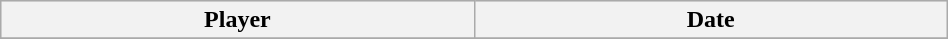<table class="wikitable" style="width:50%;">
<tr style="text-align:center; background:#ddd;">
<th style="width:50%;">Player</th>
<th style="width:50%;">Date</th>
</tr>
<tr>
</tr>
</table>
